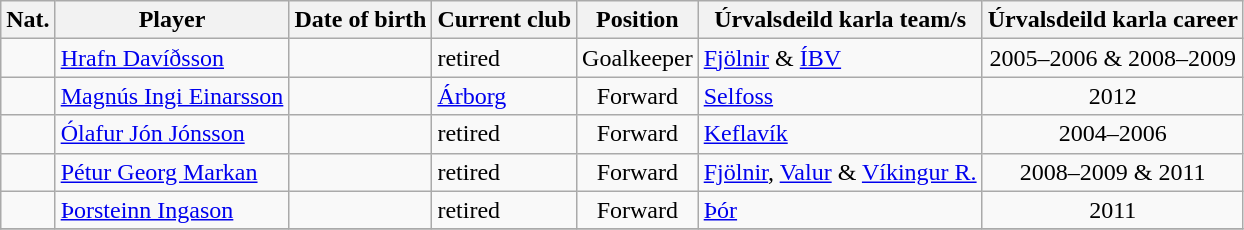<table class="wikitable">
<tr>
<th>Nat.</th>
<th>Player</th>
<th>Date of birth</th>
<th>Current club</th>
<th>Position</th>
<th>Úrvalsdeild karla team/s</th>
<th>Úrvalsdeild karla career</th>
</tr>
<tr>
<td align=center></td>
<td><a href='#'>Hrafn Davíðsson</a></td>
<td></td>
<td>retired</td>
<td align=center>Goalkeeper</td>
<td><a href='#'>Fjölnir</a> & <a href='#'>ÍBV</a></td>
<td align=center>2005–2006 & 2008–2009</td>
</tr>
<tr>
<td align=center></td>
<td><a href='#'>Magnús Ingi Einarsson</a></td>
<td></td>
<td><a href='#'>Árborg</a></td>
<td align=center>Forward</td>
<td><a href='#'>Selfoss</a></td>
<td align=center>2012</td>
</tr>
<tr>
<td align=center></td>
<td><a href='#'>Ólafur Jón Jónsson</a></td>
<td></td>
<td>retired</td>
<td align=center>Forward</td>
<td><a href='#'>Keflavík</a></td>
<td align=center>2004–2006</td>
</tr>
<tr>
<td align=center></td>
<td><a href='#'>Pétur Georg Markan</a></td>
<td></td>
<td>retired</td>
<td align=center>Forward</td>
<td><a href='#'>Fjölnir</a>, <a href='#'>Valur</a> & <a href='#'>Víkingur R.</a></td>
<td align=center>2008–2009 & 2011</td>
</tr>
<tr>
<td align=center></td>
<td><a href='#'>Þorsteinn Ingason</a></td>
<td></td>
<td>retired</td>
<td align=center>Forward</td>
<td><a href='#'>Þór</a></td>
<td align=center>2011</td>
</tr>
<tr>
</tr>
</table>
